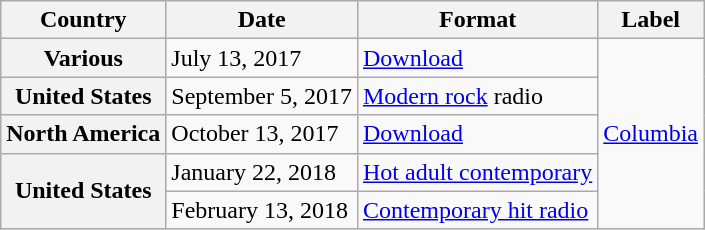<table class="wikitable plainrowheaders">
<tr>
<th scope="col">Country</th>
<th scope="col">Date</th>
<th scope="col">Format</th>
<th scope="col">Label</th>
</tr>
<tr>
<th scope="row">Various</th>
<td>July 13, 2017</td>
<td><a href='#'>Download</a></td>
<td rowspan="5"><a href='#'>Columbia</a></td>
</tr>
<tr>
<th scope="row">United States</th>
<td>September 5, 2017</td>
<td><a href='#'>Modern rock</a> radio</td>
</tr>
<tr>
<th scope="row">North America</th>
<td>October 13, 2017</td>
<td><a href='#'>Download</a></td>
</tr>
<tr>
<th scope="row" rowspan="2">United States</th>
<td>January 22, 2018</td>
<td><a href='#'>Hot adult contemporary</a></td>
</tr>
<tr>
<td>February 13, 2018</td>
<td><a href='#'>Contemporary hit radio</a></td>
</tr>
</table>
